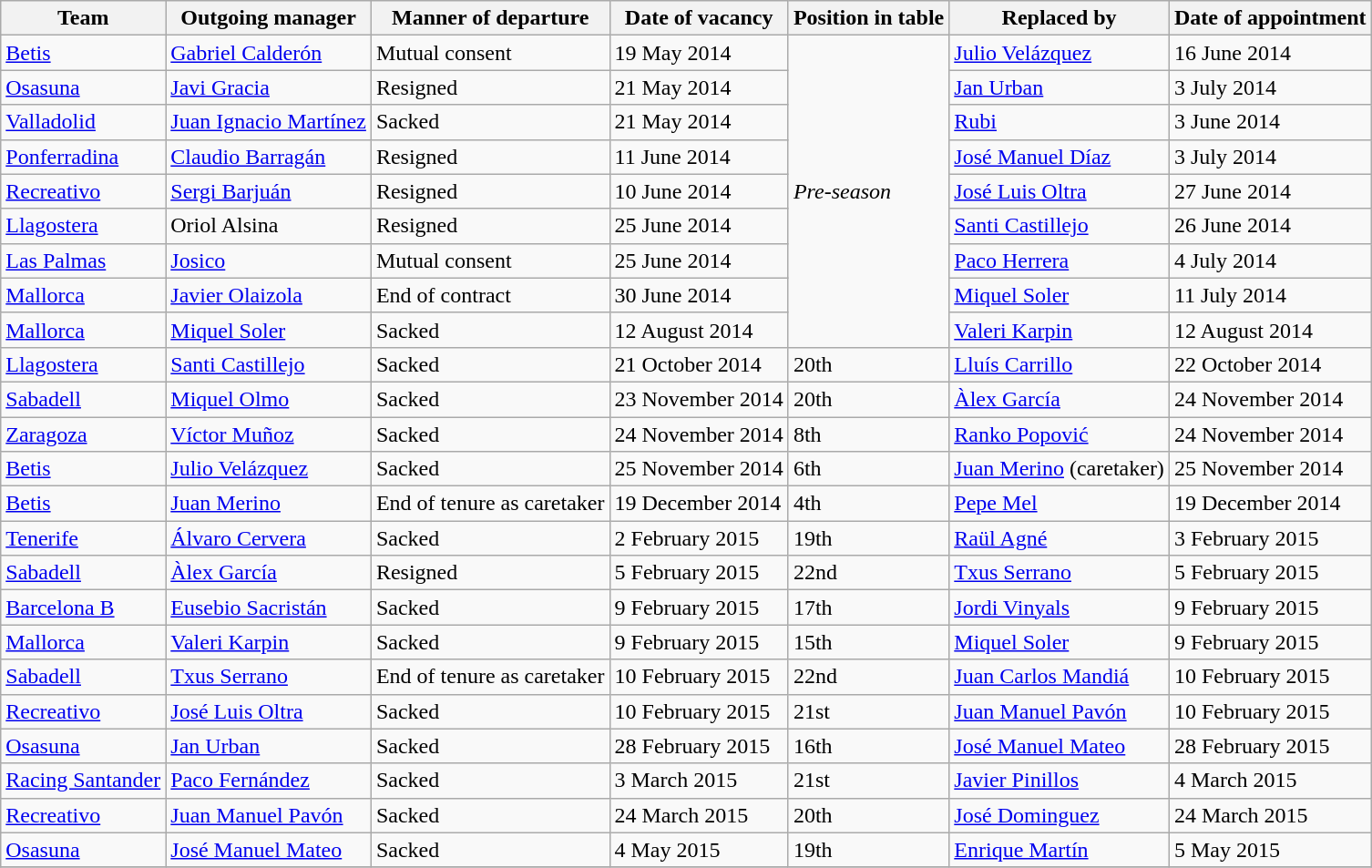<table class="wikitable sortable">
<tr>
<th>Team</th>
<th>Outgoing manager</th>
<th>Manner of departure</th>
<th>Date of vacancy</th>
<th>Position in table</th>
<th>Replaced by</th>
<th>Date of appointment</th>
</tr>
<tr>
<td><a href='#'>Betis</a></td>
<td><a href='#'>Gabriel Calderón</a></td>
<td>Mutual consent</td>
<td>19 May 2014</td>
<td rowspan=9><em>Pre-season</em></td>
<td><a href='#'>Julio Velázquez</a></td>
<td>16 June 2014</td>
</tr>
<tr>
<td><a href='#'>Osasuna</a></td>
<td><a href='#'>Javi Gracia</a></td>
<td>Resigned</td>
<td>21 May 2014</td>
<td><a href='#'>Jan Urban</a></td>
<td>3 July 2014</td>
</tr>
<tr>
<td><a href='#'>Valladolid</a></td>
<td><a href='#'>Juan Ignacio Martínez</a></td>
<td>Sacked</td>
<td>21 May 2014</td>
<td><a href='#'>Rubi</a></td>
<td>3 June 2014</td>
</tr>
<tr>
<td><a href='#'>Ponferradina</a></td>
<td><a href='#'>Claudio Barragán</a></td>
<td>Resigned</td>
<td>11 June 2014</td>
<td><a href='#'>José Manuel Díaz</a></td>
<td>3 July 2014</td>
</tr>
<tr>
<td><a href='#'>Recreativo</a></td>
<td><a href='#'>Sergi Barjuán</a></td>
<td>Resigned</td>
<td>10 June 2014</td>
<td><a href='#'>José Luis Oltra</a></td>
<td>27 June 2014</td>
</tr>
<tr>
<td><a href='#'>Llagostera</a></td>
<td>Oriol Alsina</td>
<td>Resigned</td>
<td>25 June 2014</td>
<td><a href='#'>Santi Castillejo</a></td>
<td>26 June 2014</td>
</tr>
<tr>
<td><a href='#'>Las Palmas</a></td>
<td><a href='#'>Josico</a></td>
<td>Mutual consent</td>
<td>25 June 2014</td>
<td><a href='#'>Paco Herrera</a></td>
<td>4 July 2014</td>
</tr>
<tr>
<td><a href='#'>Mallorca</a></td>
<td><a href='#'>Javier Olaizola</a></td>
<td>End of contract</td>
<td>30 June 2014</td>
<td><a href='#'>Miquel Soler</a></td>
<td>11 July 2014</td>
</tr>
<tr>
<td><a href='#'>Mallorca</a></td>
<td><a href='#'>Miquel Soler</a></td>
<td>Sacked</td>
<td>12 August 2014</td>
<td><a href='#'>Valeri Karpin</a></td>
<td>12 August 2014</td>
</tr>
<tr>
<td><a href='#'>Llagostera</a></td>
<td><a href='#'>Santi Castillejo</a></td>
<td>Sacked</td>
<td>21 October 2014</td>
<td>20th</td>
<td><a href='#'>Lluís Carrillo</a></td>
<td>22 October 2014</td>
</tr>
<tr>
<td><a href='#'>Sabadell</a></td>
<td><a href='#'>Miquel Olmo</a></td>
<td>Sacked</td>
<td>23 November 2014</td>
<td>20th</td>
<td><a href='#'>Àlex García</a></td>
<td>24 November 2014</td>
</tr>
<tr>
<td><a href='#'>Zaragoza</a></td>
<td><a href='#'>Víctor Muñoz</a></td>
<td>Sacked</td>
<td>24 November 2014</td>
<td>8th</td>
<td><a href='#'>Ranko Popović</a></td>
<td>24 November 2014</td>
</tr>
<tr>
<td><a href='#'>Betis</a></td>
<td><a href='#'>Julio Velázquez</a></td>
<td>Sacked</td>
<td>25 November 2014</td>
<td>6th</td>
<td><a href='#'>Juan Merino</a> (caretaker)</td>
<td>25 November 2014</td>
</tr>
<tr>
<td><a href='#'>Betis</a></td>
<td><a href='#'>Juan Merino</a></td>
<td>End of tenure as caretaker</td>
<td>19 December 2014</td>
<td>4th</td>
<td><a href='#'>Pepe Mel</a></td>
<td>19 December 2014</td>
</tr>
<tr>
<td><a href='#'>Tenerife</a></td>
<td><a href='#'>Álvaro Cervera</a></td>
<td>Sacked</td>
<td>2 February 2015</td>
<td>19th</td>
<td><a href='#'>Raül Agné</a></td>
<td>3 February 2015</td>
</tr>
<tr>
<td><a href='#'>Sabadell</a></td>
<td><a href='#'>Àlex García</a></td>
<td>Resigned</td>
<td>5 February 2015</td>
<td>22nd</td>
<td><a href='#'>Txus Serrano</a></td>
<td>5 February 2015</td>
</tr>
<tr>
<td><a href='#'>Barcelona B</a></td>
<td><a href='#'>Eusebio Sacristán</a></td>
<td>Sacked</td>
<td>9 February 2015</td>
<td>17th</td>
<td><a href='#'>Jordi Vinyals</a></td>
<td>9 February 2015</td>
</tr>
<tr>
<td><a href='#'>Mallorca</a></td>
<td><a href='#'>Valeri Karpin</a></td>
<td>Sacked</td>
<td>9 February 2015</td>
<td>15th</td>
<td><a href='#'>Miquel Soler</a></td>
<td>9 February 2015</td>
</tr>
<tr>
<td><a href='#'>Sabadell</a></td>
<td><a href='#'>Txus Serrano</a></td>
<td>End of tenure as caretaker</td>
<td>10 February 2015</td>
<td>22nd</td>
<td><a href='#'>Juan Carlos Mandiá</a></td>
<td>10 February 2015</td>
</tr>
<tr>
<td><a href='#'>Recreativo</a></td>
<td><a href='#'>José Luis Oltra</a></td>
<td>Sacked</td>
<td>10 February 2015</td>
<td>21st</td>
<td><a href='#'>Juan Manuel Pavón</a></td>
<td>10 February 2015</td>
</tr>
<tr>
<td><a href='#'>Osasuna</a></td>
<td><a href='#'>Jan Urban</a></td>
<td>Sacked</td>
<td>28 February 2015</td>
<td>16th</td>
<td><a href='#'>José Manuel Mateo</a></td>
<td>28 February 2015</td>
</tr>
<tr>
<td><a href='#'>Racing Santander</a></td>
<td><a href='#'>Paco Fernández</a></td>
<td>Sacked</td>
<td>3 March 2015</td>
<td>21st</td>
<td><a href='#'>Javier Pinillos</a></td>
<td>4 March 2015</td>
</tr>
<tr>
<td><a href='#'>Recreativo</a></td>
<td><a href='#'>Juan Manuel Pavón</a></td>
<td>Sacked</td>
<td>24 March 2015</td>
<td>20th</td>
<td><a href='#'>José Dominguez</a></td>
<td>24 March 2015</td>
</tr>
<tr>
<td><a href='#'>Osasuna</a></td>
<td><a href='#'>José Manuel Mateo</a></td>
<td>Sacked</td>
<td>4 May 2015</td>
<td>19th</td>
<td><a href='#'>Enrique Martín</a></td>
<td>5 May 2015</td>
</tr>
<tr>
</tr>
</table>
